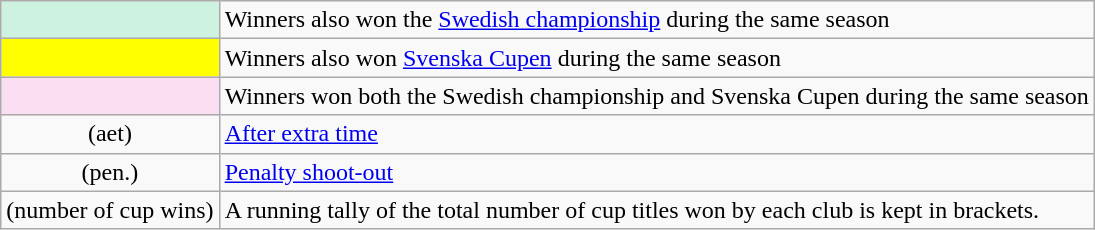<table class="wikitable">
<tr>
<td bgcolor="#CEF2E0" align="center"></td>
<td>Winners also won the <a href='#'>Swedish championship</a> during the same season</td>
</tr>
<tr>
<td style=background:yellow align="center"></td>
<td>Winners also won <a href='#'>Svenska Cupen</a> during the same season</td>
</tr>
<tr>
<td bgcolor="FCDEF2" align="center"></td>
<td>Winners won both the Swedish championship and Svenska Cupen during the same season</td>
</tr>
<tr>
<td align="center">(aet)</td>
<td><a href='#'>After extra time</a></td>
</tr>
<tr>
<td align="center">(pen.)</td>
<td><a href='#'>Penalty shoot-out</a></td>
</tr>
<tr>
<td align="center">(number of cup wins)</td>
<td>A running tally of the total number of cup titles won by each club is kept in brackets.</td>
</tr>
</table>
